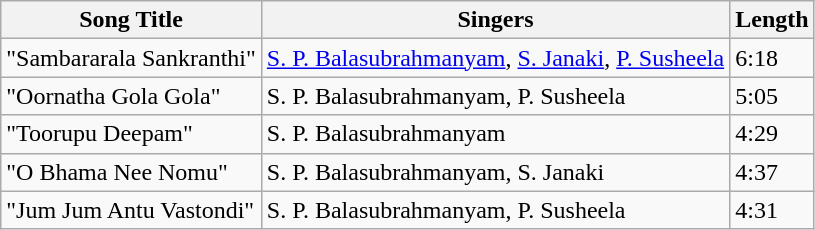<table class="wikitable">
<tr>
<th>Song Title</th>
<th>Singers</th>
<th>Length</th>
</tr>
<tr>
<td>"Sambararala Sankranthi"</td>
<td><a href='#'>S. P. Balasubrahmanyam</a>, <a href='#'>S. Janaki</a>, <a href='#'>P. Susheela</a></td>
<td>6:18</td>
</tr>
<tr>
<td>"Oornatha Gola Gola"</td>
<td>S. P. Balasubrahmanyam, P. Susheela</td>
<td>5:05</td>
</tr>
<tr>
<td>"Toorupu Deepam"</td>
<td>S. P. Balasubrahmanyam</td>
<td>4:29</td>
</tr>
<tr>
<td>"O Bhama Nee Nomu"</td>
<td>S. P. Balasubrahmanyam, S. Janaki</td>
<td>4:37</td>
</tr>
<tr>
<td>"Jum Jum Antu Vastondi"</td>
<td>S. P. Balasubrahmanyam, P. Susheela</td>
<td>4:31</td>
</tr>
</table>
